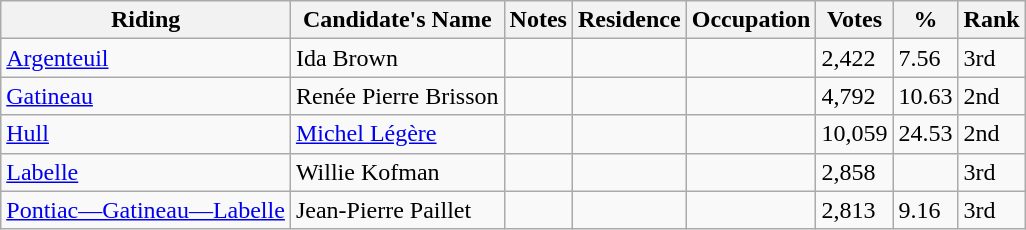<table class="wikitable sortable">
<tr>
<th>Riding<br></th>
<th>Candidate's Name</th>
<th>Notes</th>
<th>Residence</th>
<th>Occupation</th>
<th>Votes</th>
<th>%</th>
<th>Rank</th>
</tr>
<tr>
<td><a href='#'>Argenteuil</a></td>
<td>Ida Brown</td>
<td></td>
<td></td>
<td></td>
<td>2,422</td>
<td>7.56</td>
<td>3rd</td>
</tr>
<tr>
<td><a href='#'>Gatineau</a></td>
<td>Renée Pierre Brisson</td>
<td></td>
<td></td>
<td></td>
<td>4,792</td>
<td>10.63</td>
<td>2nd</td>
</tr>
<tr>
<td><a href='#'>Hull</a></td>
<td><a href='#'>Michel Légère</a></td>
<td></td>
<td></td>
<td></td>
<td>10,059</td>
<td>24.53</td>
<td>2nd</td>
</tr>
<tr>
<td><a href='#'>Labelle</a></td>
<td>Willie Kofman</td>
<td></td>
<td></td>
<td></td>
<td>2,858</td>
<td></td>
<td>3rd</td>
</tr>
<tr>
<td><a href='#'>Pontiac—Gatineau—Labelle</a></td>
<td>Jean-Pierre Paillet</td>
<td></td>
<td></td>
<td></td>
<td>2,813</td>
<td>9.16</td>
<td>3rd</td>
</tr>
</table>
